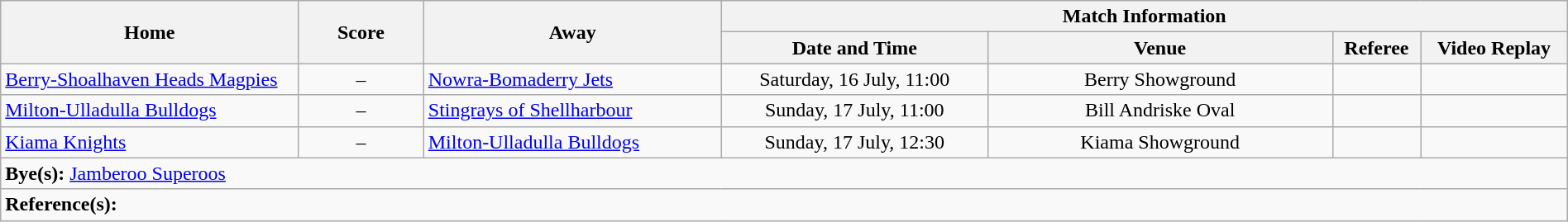<table class="wikitable" width="100% text-align:center;">
<tr>
<th rowspan="2" width="19%">Home</th>
<th rowspan="2" width="8%">Score</th>
<th rowspan="2" width="19%">Away</th>
<th colspan="4">Match Information</th>
</tr>
<tr bgcolor="#CCCCCC">
<th width="17%">Date and Time</th>
<th width="22%">Venue</th>
<th>Referee</th>
<th>Video Replay</th>
</tr>
<tr>
<td> <a href='#'>Berry-Shoalhaven Heads Magpies</a></td>
<td style="text-align:center;">–</td>
<td> <a href='#'>Nowra-Bomaderry Jets</a></td>
<td style="text-align:center;">Saturday, 16 July, 11:00</td>
<td style="text-align:center;">Berry Showground</td>
<td style="text-align:center;"></td>
<td style="text-align:center;"></td>
</tr>
<tr>
<td> <a href='#'>Milton-Ulladulla Bulldogs</a></td>
<td style="text-align:center;">–</td>
<td> <a href='#'>Stingrays of Shellharbour</a></td>
<td style="text-align:center;">Sunday, 17 July, 11:00</td>
<td style="text-align:center;">Bill Andriske Oval</td>
<td style="text-align:center;"></td>
<td style="text-align:center;"></td>
</tr>
<tr>
<td> <a href='#'>Kiama Knights</a></td>
<td style="text-align:center;">–</td>
<td> <a href='#'>Milton-Ulladulla Bulldogs</a></td>
<td style="text-align:center;">Sunday, 17 July, 12:30</td>
<td style="text-align:center;">Kiama Showground</td>
<td style="text-align:center;"></td>
<td style="text-align:center;"></td>
</tr>
<tr>
<td colspan="7"><strong>Bye(s):</strong>  <a href='#'>Jamberoo Superoos</a></td>
</tr>
<tr>
<td colspan="7"><strong>Reference(s):</strong></td>
</tr>
</table>
